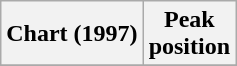<table class="wikitable sortable plainrowheaders">
<tr>
<th>Chart (1997)</th>
<th>Peak<br>position</th>
</tr>
<tr>
</tr>
</table>
